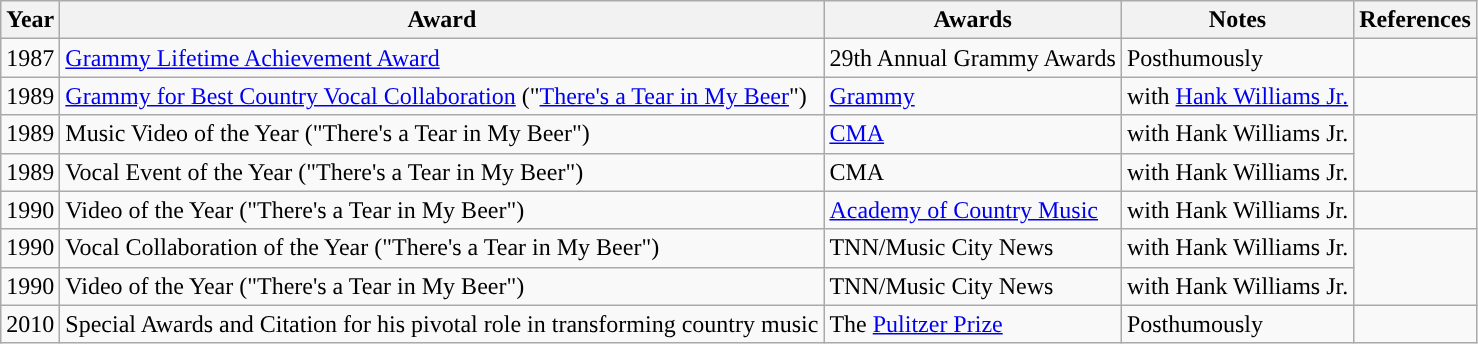<table class="wikitable">
<tr>
<th>Year</th>
<th>Award</th>
<th>Awards</th>
<th>Notes</th>
<th>References</th>
</tr>
<tr>
<td>1987</td>
<td><a href='#'>Grammy Lifetime Achievement Award</a></td>
<td>29th Annual Grammy Awards</td>
<td>Posthumously</td>
<td style="text-align: center;"></td>
</tr>
<tr>
<td>1989</td>
<td><a href='#'>Grammy for Best Country Vocal Collaboration</a> ("<a href='#'>There's a Tear in My Beer</a>")</td>
<td><a href='#'>Grammy</a></td>
<td>with <a href='#'>Hank Williams Jr.</a></td>
<td style="text-align: center;"></td>
</tr>
<tr>
<td>1989</td>
<td>Music Video of the Year ("There's a Tear in My Beer")</td>
<td><a href='#'>CMA</a></td>
<td>with Hank Williams Jr.</td>
<td rowspan="2" style="text-align: center;"></td>
</tr>
<tr>
<td>1989</td>
<td>Vocal Event of the Year ("There's a Tear in My Beer")</td>
<td>CMA</td>
<td>with Hank Williams Jr.</td>
</tr>
<tr>
<td>1990</td>
<td>Video of the Year ("There's a Tear in My Beer")</td>
<td><a href='#'>Academy of Country Music</a></td>
<td>with Hank Williams Jr.</td>
<td style="text-align: center;"></td>
</tr>
<tr>
<td>1990</td>
<td>Vocal Collaboration of the Year ("There's a Tear in My Beer")</td>
<td>TNN/Music City News</td>
<td>with Hank Williams Jr.</td>
<td rowspan="2" style="text-align: center;"></td>
</tr>
<tr>
<td>1990</td>
<td>Video of the Year ("There's a Tear in My Beer")</td>
<td>TNN/Music City News</td>
<td>with Hank Williams Jr.</td>
</tr>
<tr>
<td>2010</td>
<td>Special Awards and Citation for his pivotal role in transforming country music</td>
<td>The <a href='#'>Pulitzer Prize</a></td>
<td>Posthumously</td>
<td style="text-align: center;"></td>
</tr>
</table>
